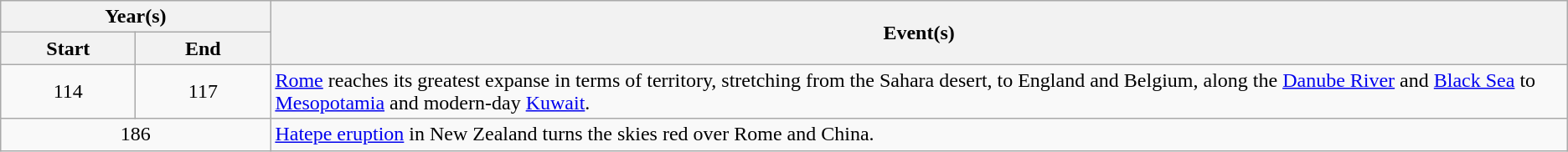<table class="wikitable">
<tr>
<th colspan="2">Year(s)</th>
<th rowspan="2">Event(s)</th>
</tr>
<tr>
<th style="width:100px;">Start</th>
<th style="width:100px;">End</th>
</tr>
<tr>
<td style="text-align:center;">114</td>
<td style="text-align:center;">117</td>
<td><a href='#'>Rome</a> reaches its greatest expanse in terms of territory, stretching from the Sahara desert, to England and Belgium, along the <a href='#'>Danube River</a> and <a href='#'>Black Sea</a> to <a href='#'>Mesopotamia</a> and modern-day <a href='#'>Kuwait</a>.</td>
</tr>
<tr>
<td colspan="2" style="text-align:center;">186</td>
<td><a href='#'>Hatepe eruption</a> in New Zealand turns the skies red over Rome and China.</td>
</tr>
</table>
